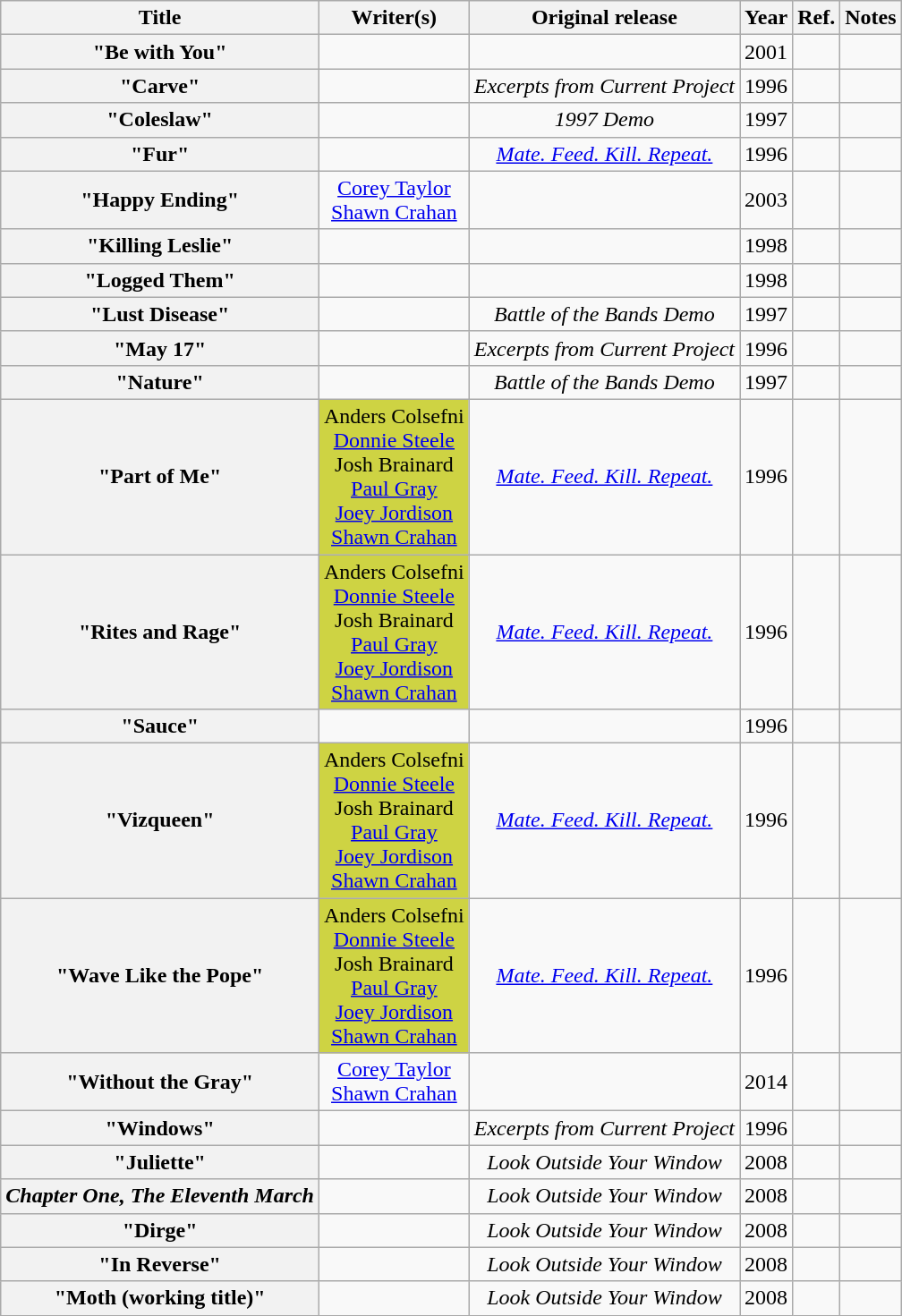<table class="wikitable sortable plainrowheaders" style="text-align:center;">
<tr>
<th scope="col">Title</th>
<th scope="col" class="unsortable">Writer(s)</th>
<th scope="col">Original release</th>
<th scope="col">Year</th>
<th scope="col" class="unsortable">Ref.</th>
<th scope="col" class="unsortable">Notes</th>
</tr>
<tr>
<th scope="row">"Be with You"</th>
<td></td>
<td></td>
<td>2001</td>
<td></td>
<td></td>
</tr>
<tr>
<th scope="row">"Carve"</th>
<td></td>
<td><em>Excerpts from Current Project</em></td>
<td>1996</td>
<td></td>
<td></td>
</tr>
<tr>
<th scope="row">"Coleslaw"</th>
<td></td>
<td><em>1997 Demo</em></td>
<td>1997</td>
<td></td>
<td></td>
</tr>
<tr>
<th scope="row">"Fur"</th>
<td></td>
<td><em><a href='#'>Mate. Feed. Kill. Repeat.</a></em></td>
<td>1996</td>
<td></td>
<td></td>
</tr>
<tr>
<th scope="row">"Happy Ending"</th>
<td><a href='#'>Corey Taylor</a><br><a href='#'>Shawn Crahan</a></td>
<td></td>
<td>2003</td>
<td></td>
<td></td>
</tr>
<tr>
<th scope="row">"Killing Leslie"</th>
<td></td>
<td></td>
<td>1998</td>
<td></td>
<td></td>
</tr>
<tr>
<th scope="row">"Logged Them"</th>
<td></td>
<td></td>
<td>1998</td>
<td></td>
<td></td>
</tr>
<tr>
<th scope="row">"Lust Disease"</th>
<td></td>
<td><em>Battle of the Bands Demo</em></td>
<td>1997</td>
<td></td>
<td></td>
</tr>
<tr>
<th scope="row">"May 17"</th>
<td></td>
<td><em>Excerpts from Current Project</em></td>
<td>1996</td>
<td></td>
<td></td>
</tr>
<tr>
<th scope="row">"Nature"</th>
<td></td>
<td><em>Battle of the Bands Demo</em></td>
<td>1997</td>
<td></td>
<td></td>
</tr>
<tr>
<th scope="row">"Part of Me"</th>
<td style="background-color:#ced343">Anders Colsefni<br><a href='#'>Donnie Steele</a><br>Josh Brainard<br><a href='#'>Paul Gray</a><br><a href='#'>Joey Jordison</a><br><a href='#'>Shawn Crahan</a> </td>
<td><em><a href='#'>Mate. Feed. Kill. Repeat.</a></em></td>
<td>1996</td>
<td></td>
<td></td>
</tr>
<tr>
<th scope="row">"Rites and Rage"</th>
<td style="background-color:#ced343">Anders Colsefni<br><a href='#'>Donnie Steele</a><br>Josh Brainard<br><a href='#'>Paul Gray</a><br><a href='#'>Joey Jordison</a><br><a href='#'>Shawn Crahan</a> </td>
<td><em><a href='#'>Mate. Feed. Kill. Repeat.</a></em></td>
<td>1996</td>
<td></td>
<td></td>
</tr>
<tr>
<th scope="row">"Sauce"</th>
<td></td>
<td></td>
<td>1996</td>
<td></td>
<td></td>
</tr>
<tr>
<th scope="row">"Vizqueen"</th>
<td style="background-color:#ced343">Anders Colsefni<br><a href='#'>Donnie Steele</a><br>Josh Brainard<br><a href='#'>Paul Gray</a><br><a href='#'>Joey Jordison</a><br><a href='#'>Shawn Crahan</a> </td>
<td><em><a href='#'>Mate. Feed. Kill. Repeat.</a></em></td>
<td>1996</td>
<td></td>
<td></td>
</tr>
<tr>
<th scope="row">"Wave Like the Pope"</th>
<td style="background-color:#ced343">Anders Colsefni<br><a href='#'>Donnie Steele</a><br>Josh Brainard<br><a href='#'>Paul Gray</a><br><a href='#'>Joey Jordison</a><br><a href='#'>Shawn Crahan</a> </td>
<td><em><a href='#'>Mate. Feed. Kill. Repeat.</a></em></td>
<td>1996</td>
<td></td>
<td></td>
</tr>
<tr>
<th scope="row">"Without the Gray"</th>
<td><a href='#'>Corey Taylor</a><br><a href='#'>Shawn Crahan</a></td>
<td></td>
<td>2014</td>
<td></td>
<td></td>
</tr>
<tr>
<th scope="row">"Windows"</th>
<td></td>
<td><em>Excerpts from Current Project</em></td>
<td>1996</td>
<td></td>
<td></td>
</tr>
<tr>
<th scope="row">"Juliette"</th>
<td></td>
<td><em>Look Outside Your Window</em></td>
<td>2008</td>
<td></td>
<td></td>
</tr>
<tr>
<th scope="row"><em>Chapter One, The Eleventh March</em></th>
<td></td>
<td><em>Look Outside Your Window</em></td>
<td>2008</td>
<td></td>
<td></td>
</tr>
<tr>
<th scope="row">"Dirge"</th>
<td></td>
<td><em>Look Outside Your Window</em></td>
<td>2008</td>
<td></td>
<td></td>
</tr>
<tr>
<th scope="row">"In Reverse"</th>
<td></td>
<td><em>Look Outside Your Window</em></td>
<td>2008</td>
<td></td>
<td></td>
</tr>
<tr>
<th scope="row">"Moth (working title)"</th>
<td></td>
<td><em>Look Outside Your Window</em></td>
<td>2008</td>
<td></td>
<td></td>
</tr>
</table>
